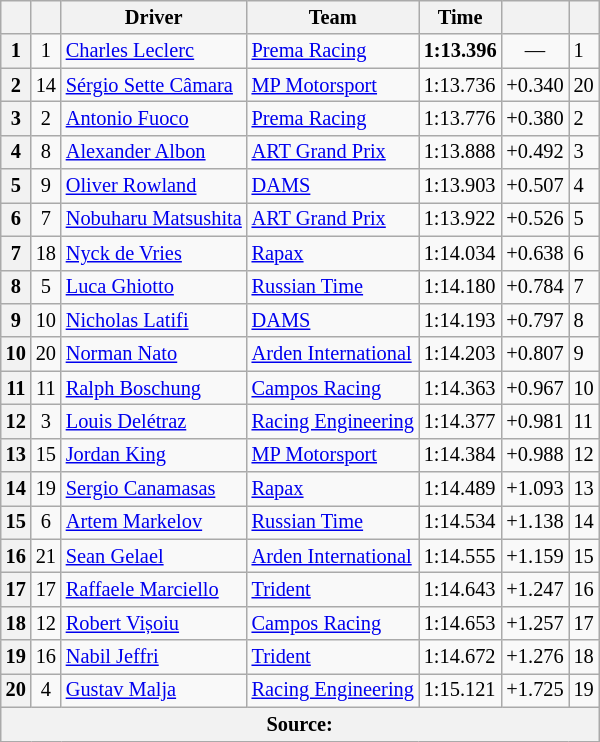<table class="wikitable" style="font-size:85%">
<tr>
<th scope="col"></th>
<th scope="col"></th>
<th scope="col">Driver</th>
<th scope="col">Team</th>
<th scope="col">Time</th>
<th scope="col"></th>
<th scope="col"></th>
</tr>
<tr>
<th scope="row">1</th>
<td align="center">1</td>
<td> <a href='#'>Charles Leclerc</a></td>
<td><a href='#'>Prema Racing</a></td>
<td><strong>1:13.396</strong></td>
<td align="center">—</td>
<td>1</td>
</tr>
<tr>
<th scope="row">2</th>
<td align="center">14</td>
<td> <a href='#'>Sérgio Sette Câmara</a></td>
<td><a href='#'>MP Motorsport</a></td>
<td>1:13.736</td>
<td>+0.340</td>
<td>20</td>
</tr>
<tr>
<th scope="row">3</th>
<td align="center">2</td>
<td> <a href='#'>Antonio Fuoco</a></td>
<td><a href='#'>Prema Racing</a></td>
<td>1:13.776</td>
<td>+0.380</td>
<td>2</td>
</tr>
<tr>
<th scope="row">4</th>
<td align="center">8</td>
<td> <a href='#'>Alexander Albon</a></td>
<td><a href='#'>ART Grand Prix</a></td>
<td>1:13.888</td>
<td>+0.492</td>
<td>3</td>
</tr>
<tr>
<th scope="row">5</th>
<td align="center">9</td>
<td> <a href='#'>Oliver Rowland</a></td>
<td><a href='#'>DAMS</a></td>
<td>1:13.903</td>
<td>+0.507</td>
<td>4</td>
</tr>
<tr>
<th scope="row">6</th>
<td align="center">7</td>
<td> <a href='#'>Nobuharu Matsushita</a></td>
<td><a href='#'>ART Grand Prix</a></td>
<td>1:13.922</td>
<td>+0.526</td>
<td>5</td>
</tr>
<tr>
<th scope="row">7</th>
<td align="center">18</td>
<td> <a href='#'>Nyck de Vries</a></td>
<td><a href='#'>Rapax</a></td>
<td>1:14.034</td>
<td>+0.638</td>
<td>6</td>
</tr>
<tr>
<th scope="row">8</th>
<td align="center">5</td>
<td> <a href='#'>Luca Ghiotto</a></td>
<td><a href='#'>Russian Time</a></td>
<td>1:14.180</td>
<td>+0.784</td>
<td>7</td>
</tr>
<tr>
<th scope="row">9</th>
<td align="center">10</td>
<td> <a href='#'>Nicholas Latifi</a></td>
<td><a href='#'>DAMS</a></td>
<td>1:14.193</td>
<td>+0.797</td>
<td>8</td>
</tr>
<tr>
<th scope="row">10</th>
<td align="center">20</td>
<td> <a href='#'>Norman Nato</a></td>
<td><a href='#'>Arden International</a></td>
<td>1:14.203</td>
<td>+0.807</td>
<td>9</td>
</tr>
<tr>
<th scope="row">11</th>
<td align="center">11</td>
<td> <a href='#'>Ralph Boschung</a></td>
<td><a href='#'>Campos Racing</a></td>
<td>1:14.363</td>
<td>+0.967</td>
<td>10</td>
</tr>
<tr>
<th scope="row">12</th>
<td align="center">3</td>
<td> <a href='#'>Louis Delétraz</a></td>
<td><a href='#'>Racing Engineering</a></td>
<td>1:14.377</td>
<td>+0.981</td>
<td>11</td>
</tr>
<tr>
<th scope="row">13</th>
<td align="center">15</td>
<td> <a href='#'>Jordan King</a></td>
<td><a href='#'>MP Motorsport</a></td>
<td>1:14.384</td>
<td>+0.988</td>
<td>12</td>
</tr>
<tr>
<th scope="row">14</th>
<td align="center">19</td>
<td> <a href='#'>Sergio Canamasas</a></td>
<td><a href='#'>Rapax</a></td>
<td>1:14.489</td>
<td>+1.093</td>
<td>13</td>
</tr>
<tr>
<th scope="row">15</th>
<td align="center">6</td>
<td> <a href='#'>Artem Markelov</a></td>
<td><a href='#'>Russian Time</a></td>
<td>1:14.534</td>
<td>+1.138</td>
<td>14</td>
</tr>
<tr>
<th scope="row">16</th>
<td align="center">21</td>
<td> <a href='#'>Sean Gelael</a></td>
<td><a href='#'>Arden International</a></td>
<td>1:14.555</td>
<td>+1.159</td>
<td>15</td>
</tr>
<tr>
<th scope="row">17</th>
<td align="center">17</td>
<td> <a href='#'>Raffaele Marciello</a></td>
<td><a href='#'>Trident</a></td>
<td>1:14.643</td>
<td>+1.247</td>
<td>16</td>
</tr>
<tr>
<th scope="row">18</th>
<td align="center">12</td>
<td> <a href='#'>Robert Vișoiu</a></td>
<td><a href='#'>Campos Racing</a></td>
<td>1:14.653</td>
<td>+1.257</td>
<td>17</td>
</tr>
<tr>
<th scope="row">19</th>
<td align="center">16</td>
<td> <a href='#'>Nabil Jeffri</a></td>
<td><a href='#'>Trident</a></td>
<td>1:14.672</td>
<td>+1.276</td>
<td>18</td>
</tr>
<tr>
<th scope="row">20</th>
<td align="center">4</td>
<td> <a href='#'>Gustav Malja</a></td>
<td><a href='#'>Racing Engineering</a></td>
<td>1:15.121</td>
<td>+1.725</td>
<td>19</td>
</tr>
<tr>
<th colspan="7">Source:</th>
</tr>
</table>
